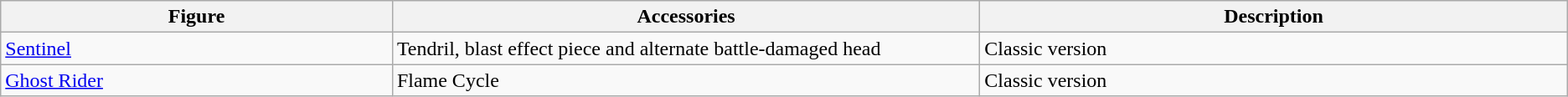<table class="wikitable">
<tr>
<th width=20%>Figure</th>
<th width=30%>Accessories</th>
<th width=30%>Description</th>
</tr>
<tr>
<td><a href='#'>Sentinel</a></td>
<td>Tendril, blast effect piece and alternate battle-damaged head</td>
<td>Classic version</td>
</tr>
<tr>
<td><a href='#'>Ghost Rider</a></td>
<td>Flame Cycle</td>
<td>Classic version</td>
</tr>
</table>
